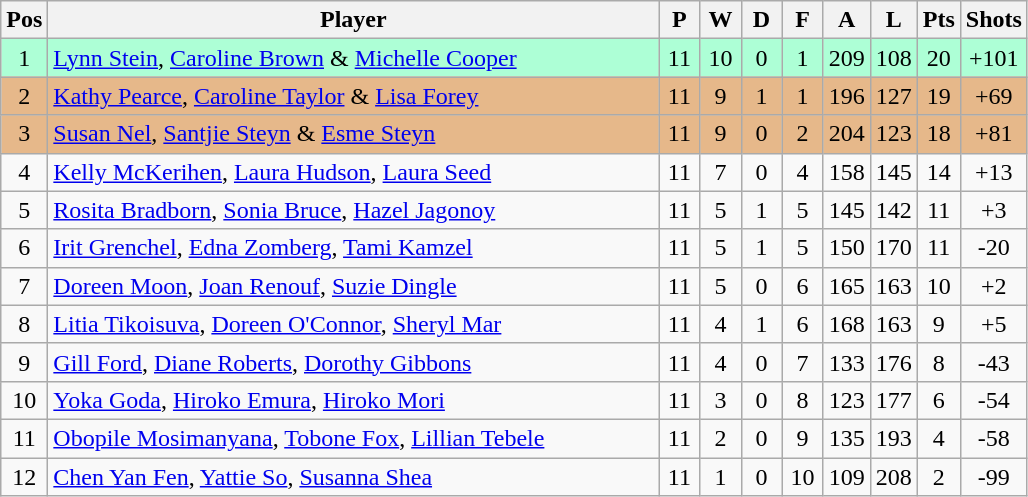<table class="wikitable" style="font-size: 100%">
<tr>
<th width=20>Pos</th>
<th width=400>Player</th>
<th width=20>P</th>
<th width=20>W</th>
<th width=20>D</th>
<th width=20>F</th>
<th width=20>A</th>
<th width=20>L</th>
<th width=20>Pts</th>
<th width=20>Shots</th>
</tr>
<tr align=center style="background: #ADFFD6;">
<td>1</td>
<td align="left"> <a href='#'>Lynn Stein</a>, <a href='#'>Caroline Brown</a> & <a href='#'>Michelle Cooper</a></td>
<td>11</td>
<td>10</td>
<td>0</td>
<td>1</td>
<td>209</td>
<td>108</td>
<td>20</td>
<td>+101</td>
</tr>
<tr align=center style="background: #E6B88A;">
<td>2</td>
<td align="left"> <a href='#'>Kathy Pearce</a>, <a href='#'>Caroline Taylor</a> & <a href='#'>Lisa Forey</a></td>
<td>11</td>
<td>9</td>
<td>1</td>
<td>1</td>
<td>196</td>
<td>127</td>
<td>19</td>
<td>+69</td>
</tr>
<tr align=center style="background: #E6B88A;">
<td>3</td>
<td align="left"> <a href='#'>Susan Nel</a>, <a href='#'>Santjie Steyn</a> & <a href='#'>Esme Steyn</a></td>
<td>11</td>
<td>9</td>
<td>0</td>
<td>2</td>
<td>204</td>
<td>123</td>
<td>18</td>
<td>+81</td>
</tr>
<tr align=center>
<td>4</td>
<td align="left"> <a href='#'>Kelly McKerihen</a>, <a href='#'>Laura Hudson</a>, <a href='#'>Laura Seed</a></td>
<td>11</td>
<td>7</td>
<td>0</td>
<td>4</td>
<td>158</td>
<td>145</td>
<td>14</td>
<td>+13</td>
</tr>
<tr align=center>
<td>5</td>
<td align="left"> <a href='#'>Rosita Bradborn</a>, <a href='#'>Sonia Bruce</a>, <a href='#'>Hazel Jagonoy</a></td>
<td>11</td>
<td>5</td>
<td>1</td>
<td>5</td>
<td>145</td>
<td>142</td>
<td>11</td>
<td>+3</td>
</tr>
<tr align=center>
<td>6</td>
<td align="left"> <a href='#'>Irit Grenchel</a>, <a href='#'>Edna Zomberg</a>, <a href='#'>Tami Kamzel</a></td>
<td>11</td>
<td>5</td>
<td>1</td>
<td>5</td>
<td>150</td>
<td>170</td>
<td>11</td>
<td>-20</td>
</tr>
<tr align=center>
<td>7</td>
<td align="left"> <a href='#'>Doreen Moon</a>, <a href='#'>Joan Renouf</a>, <a href='#'>Suzie Dingle</a></td>
<td>11</td>
<td>5</td>
<td>0</td>
<td>6</td>
<td>165</td>
<td>163</td>
<td>10</td>
<td>+2</td>
</tr>
<tr align=center>
<td>8</td>
<td align="left"> <a href='#'>Litia Tikoisuva</a>, <a href='#'>Doreen O'Connor</a>, <a href='#'>Sheryl Mar</a></td>
<td>11</td>
<td>4</td>
<td>1</td>
<td>6</td>
<td>168</td>
<td>163</td>
<td>9</td>
<td>+5</td>
</tr>
<tr align=center>
<td>9</td>
<td align="left"> <a href='#'>Gill Ford</a>, <a href='#'>Diane Roberts</a>, <a href='#'>Dorothy Gibbons</a></td>
<td>11</td>
<td>4</td>
<td>0</td>
<td>7</td>
<td>133</td>
<td>176</td>
<td>8</td>
<td>-43</td>
</tr>
<tr align=center>
<td>10</td>
<td align="left"> <a href='#'>Yoka Goda</a>, <a href='#'>Hiroko Emura</a>, <a href='#'>Hiroko Mori</a></td>
<td>11</td>
<td>3</td>
<td>0</td>
<td>8</td>
<td>123</td>
<td>177</td>
<td>6</td>
<td>-54</td>
</tr>
<tr align=center>
<td>11</td>
<td align="left"> <a href='#'>Obopile Mosimanyana</a>, <a href='#'>Tobone Fox</a>, <a href='#'>Lillian Tebele</a></td>
<td>11</td>
<td>2</td>
<td>0</td>
<td>9</td>
<td>135</td>
<td>193</td>
<td>4</td>
<td>-58</td>
</tr>
<tr align=center>
<td>12</td>
<td align="left"> <a href='#'>Chen Yan Fen</a>, <a href='#'>Yattie So</a>, <a href='#'>Susanna Shea</a></td>
<td>11</td>
<td>1</td>
<td>0</td>
<td>10</td>
<td>109</td>
<td>208</td>
<td>2</td>
<td>-99</td>
</tr>
</table>
